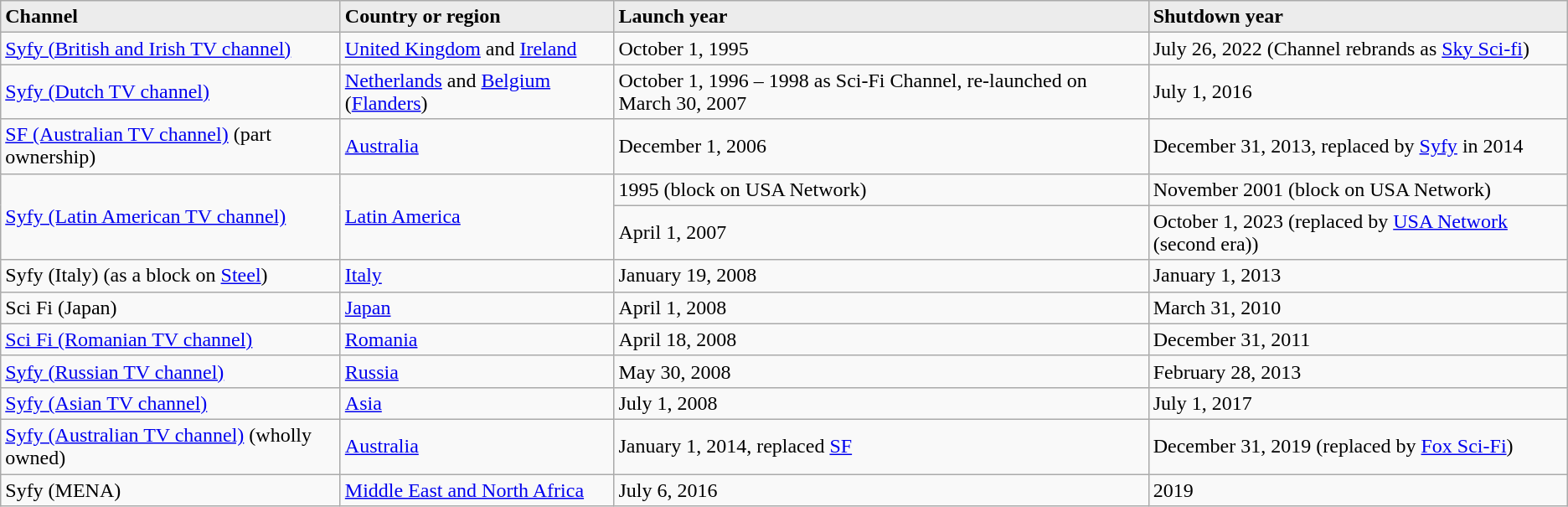<table class="wikitable sortable mw-collapsible">
<tr bgcolor="#ececec">
<td><strong>Channel</strong></td>
<td><strong>Country or region</strong></td>
<td><strong>Launch year</strong></td>
<td><strong>Shutdown year</strong></td>
</tr>
<tr>
<td><a href='#'>Syfy (British and Irish TV channel)</a></td>
<td><a href='#'>United Kingdom</a> and <a href='#'>Ireland</a></td>
<td>October 1, 1995</td>
<td>July 26, 2022 (Channel rebrands as <a href='#'>Sky Sci-fi</a>)</td>
</tr>
<tr>
<td><a href='#'>Syfy (Dutch TV channel)</a></td>
<td><a href='#'>Netherlands</a> and <a href='#'>Belgium</a> (<a href='#'>Flanders</a>)</td>
<td>October 1, 1996 – 1998 as Sci-Fi Channel, re-launched on March 30, 2007</td>
<td>July 1, 2016</td>
</tr>
<tr>
<td><a href='#'>SF (Australian TV channel)</a> (part ownership)</td>
<td><a href='#'>Australia</a></td>
<td>December 1, 2006</td>
<td>December 31, 2013, replaced by <a href='#'>Syfy</a> in 2014</td>
</tr>
<tr>
<td rowspan="2"><a href='#'>Syfy (Latin American TV channel)</a></td>
<td rowspan="2"><a href='#'>Latin America</a></td>
<td>1995 (block on USA Network)</td>
<td>November 2001 (block on USA Network)</td>
</tr>
<tr>
<td>April 1, 2007</td>
<td>October 1, 2023 (replaced by <a href='#'>USA Network</a> (second era))</td>
</tr>
<tr>
<td>Syfy (Italy) (as a block on <a href='#'>Steel</a>)</td>
<td><a href='#'>Italy</a></td>
<td>January 19, 2008</td>
<td>January 1, 2013</td>
</tr>
<tr>
<td>Sci Fi (Japan)</td>
<td><a href='#'>Japan</a></td>
<td>April 1, 2008</td>
<td>March 31, 2010</td>
</tr>
<tr>
<td><a href='#'>Sci Fi (Romanian TV channel)</a></td>
<td><a href='#'>Romania</a></td>
<td>April 18, 2008</td>
<td>December 31, 2011</td>
</tr>
<tr>
<td><a href='#'>Syfy (Russian TV channel)</a></td>
<td><a href='#'>Russia</a></td>
<td>May 30, 2008</td>
<td>February 28, 2013</td>
</tr>
<tr>
<td><a href='#'>Syfy (Asian TV channel)</a></td>
<td><a href='#'>Asia</a></td>
<td>July 1, 2008</td>
<td>July 1, 2017</td>
</tr>
<tr>
<td><a href='#'>Syfy (Australian TV channel)</a> (wholly owned)</td>
<td><a href='#'>Australia</a></td>
<td>January 1, 2014, replaced <a href='#'>SF</a></td>
<td>December 31, 2019 (replaced by <a href='#'>Fox Sci-Fi</a>)</td>
</tr>
<tr>
<td>Syfy (MENA)</td>
<td><a href='#'>Middle East and North Africa</a></td>
<td>July 6, 2016</td>
<td>2019</td>
</tr>
</table>
